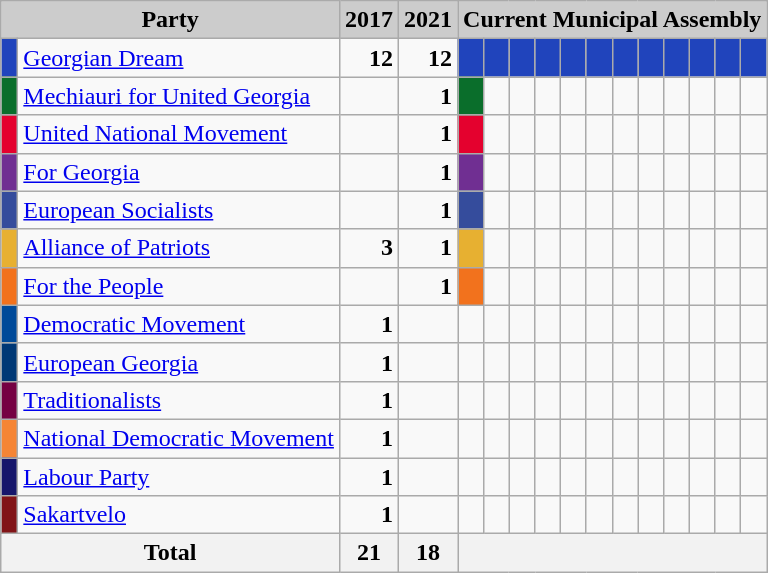<table class="wikitable">
<tr>
<th colspan="2" style="background:#ccc">Party</th>
<th style="background:#ccc">2017</th>
<th style="background:#ccc">2021</th>
<th colspan="44" style="background:#ccc">Current Municipal Assembly</th>
</tr>
<tr>
<td style="background-color: #2044bc "> </td>
<td><a href='#'>Georgian Dream</a></td>
<td style="text-align: right"><strong>12</strong></td>
<td style="text-align: right"><strong>12</strong></td>
<td style="background-color: #2044bc "> </td>
<td style="background-color: #2044bc "> </td>
<td style="background-color: #2044bc "> </td>
<td style="background-color: #2044bc "> </td>
<td style="background-color: #2044bc "> </td>
<td style="background-color: #2044bc "> </td>
<td style="background-color: #2044bc "> </td>
<td style="background-color: #2044bc "> </td>
<td style="background-color: #2044bc "> </td>
<td style="background-color: #2044bc "> </td>
<td style="background-color: #2044bc "> </td>
<td style="background-color: #2044bc "> </td>
</tr>
<tr>
<td style="background-color: #0a6e2b "> </td>
<td><a href='#'>Mechiauri for United Georgia</a></td>
<td></td>
<td style="text-align: right"><strong>1</strong></td>
<td style="background-color: #0a6e2b "> </td>
<td></td>
<td></td>
<td></td>
<td></td>
<td></td>
<td></td>
<td></td>
<td></td>
<td></td>
<td></td>
<td></td>
</tr>
<tr>
<td style="background-color: #e4012e "> </td>
<td><a href='#'>United National Movement</a></td>
<td></td>
<td style="text-align: right"><strong>1</strong></td>
<td style="background-color: #e4012e "> </td>
<td></td>
<td></td>
<td></td>
<td></td>
<td></td>
<td></td>
<td></td>
<td></td>
<td></td>
<td></td>
<td></td>
</tr>
<tr>
<td style="background-color: #702F92 "> </td>
<td><a href='#'>For Georgia</a></td>
<td></td>
<td style="text-align: right"><strong>1</strong></td>
<td style="background-color: #702f92 "> </td>
<td></td>
<td></td>
<td></td>
<td></td>
<td></td>
<td></td>
<td></td>
<td></td>
<td></td>
<td></td>
<td></td>
</tr>
<tr>
<td style="background-color: #354c9c "> </td>
<td><a href='#'>European Socialists</a></td>
<td></td>
<td style="text-align: right"><strong>1</strong></td>
<td style="background-color: #354c9c "> </td>
<td></td>
<td></td>
<td></td>
<td></td>
<td></td>
<td></td>
<td></td>
<td></td>
<td></td>
<td></td>
<td></td>
</tr>
<tr>
<td style="background-color: #e7b031 "> </td>
<td><a href='#'>Alliance of Patriots</a></td>
<td style="text-align: right"><strong>3</strong></td>
<td style="text-align: right"><strong>1</strong></td>
<td style="background-color: #e7b031 "> </td>
<td></td>
<td></td>
<td></td>
<td></td>
<td></td>
<td></td>
<td></td>
<td></td>
<td></td>
<td></td>
<td></td>
</tr>
<tr>
<td style="background-color: #f2721d "> </td>
<td><a href='#'>For the People</a></td>
<td></td>
<td style="text-align: right"><strong>1</strong></td>
<td style="background-color: #f2721d "> </td>
<td></td>
<td></td>
<td></td>
<td></td>
<td></td>
<td></td>
<td></td>
<td></td>
<td></td>
<td></td>
<td></td>
</tr>
<tr>
<td style="background-color: #004a99 "> </td>
<td><a href='#'>Democratic Movement</a></td>
<td style="text-align: right"><strong>1</strong></td>
<td></td>
<td></td>
<td></td>
<td></td>
<td></td>
<td></td>
<td></td>
<td></td>
<td></td>
<td></td>
<td></td>
<td></td>
<td></td>
</tr>
<tr>
<td style="background-color: #003876 "> </td>
<td><a href='#'>European Georgia</a></td>
<td style="text-align: right"><strong>1</strong></td>
<td></td>
<td></td>
<td></td>
<td></td>
<td></td>
<td></td>
<td></td>
<td></td>
<td></td>
<td></td>
<td></td>
<td></td>
<td></td>
</tr>
<tr>
<td style="background-color: #750142 "> </td>
<td><a href='#'>Traditionalists</a></td>
<td style="text-align: right"><strong>1</strong></td>
<td></td>
<td></td>
<td></td>
<td></td>
<td></td>
<td></td>
<td></td>
<td></td>
<td></td>
<td></td>
<td></td>
<td></td>
<td></td>
</tr>
<tr>
<td style="background-color: #f58535 "> </td>
<td><a href='#'>National Democratic Movement</a></td>
<td style="text-align: right"><strong>1</strong></td>
<td></td>
<td></td>
<td></td>
<td></td>
<td></td>
<td></td>
<td></td>
<td></td>
<td></td>
<td></td>
<td></td>
<td></td>
<td></td>
</tr>
<tr>
<td style="background-color: #16166b "> </td>
<td><a href='#'>Labour Party</a></td>
<td style="text-align: right"><strong>1</strong></td>
<td></td>
<td></td>
<td></td>
<td></td>
<td></td>
<td></td>
<td></td>
<td></td>
<td></td>
<td></td>
<td></td>
<td></td>
<td></td>
</tr>
<tr>
<td style="background-color: #811417 "> </td>
<td><a href='#'>Sakartvelo</a></td>
<td style="text-align: right"><strong>1</strong></td>
<td></td>
<td></td>
<td></td>
<td></td>
<td></td>
<td></td>
<td></td>
<td></td>
<td></td>
<td></td>
<td></td>
<td></td>
<td></td>
</tr>
<tr>
<th colspan="2">Total</th>
<th align="right">21</th>
<th align="right">18</th>
<th colspan="44"> </th>
</tr>
</table>
